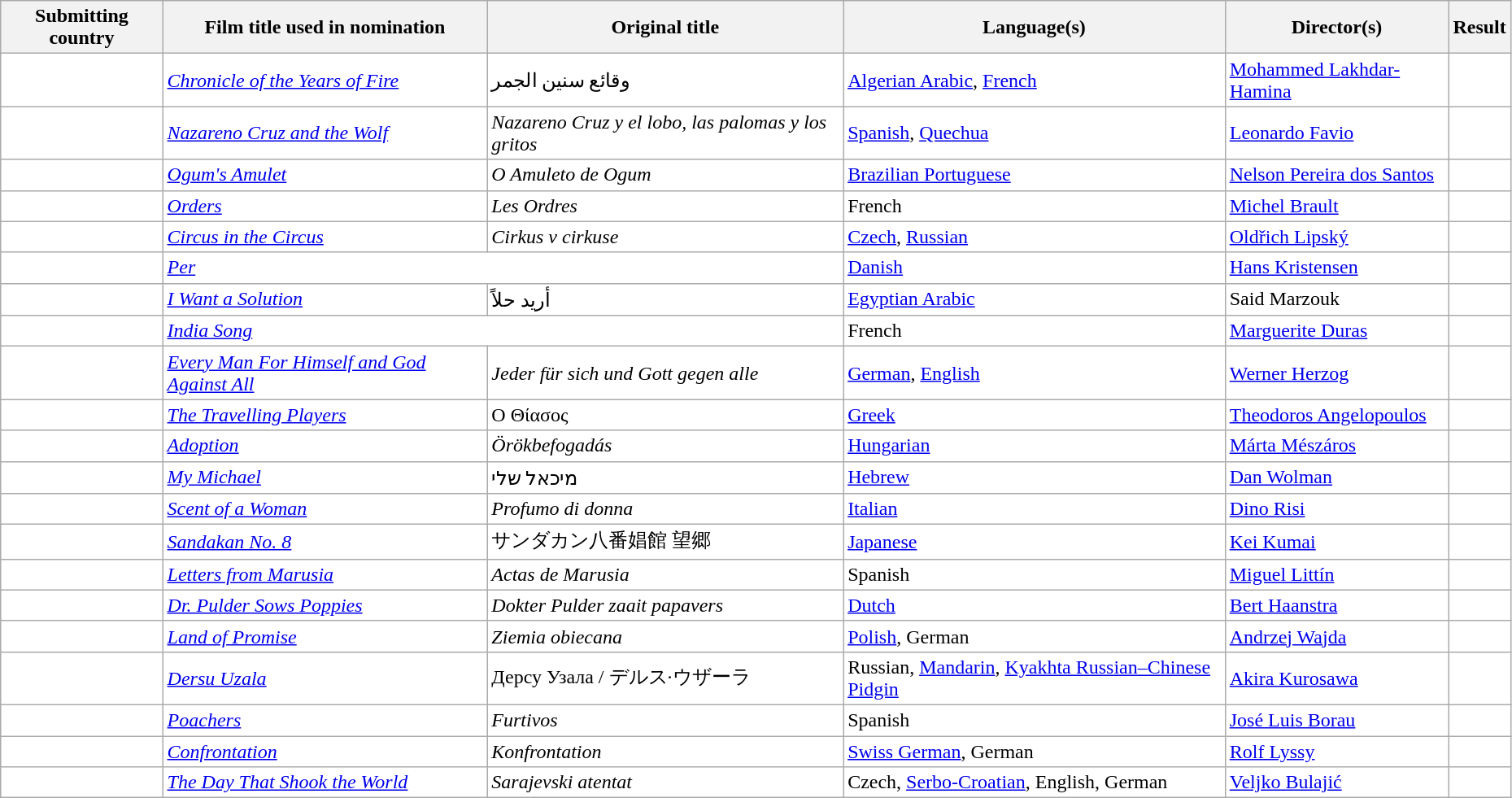<table class="wikitable sortable" width="98%" style="background:#ffffff;">
<tr>
<th>Submitting country</th>
<th>Film title used in nomination</th>
<th>Original title</th>
<th>Language(s)</th>
<th>Director(s)</th>
<th>Result</th>
</tr>
<tr>
<td></td>
<td><em><a href='#'>Chronicle of the Years of Fire</a></em></td>
<td>وقائع سنين الجمر</td>
<td><a href='#'>Algerian Arabic</a>, <a href='#'>French</a></td>
<td><a href='#'>Mohammed Lakhdar-Hamina</a></td>
<td></td>
</tr>
<tr>
<td></td>
<td><em><a href='#'>Nazareno Cruz and the Wolf</a></em></td>
<td><em>Nazareno Cruz y el lobo, las palomas y los gritos</em></td>
<td><a href='#'>Spanish</a>, <a href='#'>Quechua</a></td>
<td><a href='#'>Leonardo Favio</a></td>
<td></td>
</tr>
<tr>
<td></td>
<td><em><a href='#'>Ogum's Amulet</a></em></td>
<td><em>O Amuleto de Ogum</em></td>
<td><a href='#'>Brazilian Portuguese</a></td>
<td><a href='#'>Nelson Pereira dos Santos</a></td>
<td></td>
</tr>
<tr>
<td></td>
<td><em><a href='#'>Orders</a></em></td>
<td><em>Les Ordres</em></td>
<td>French</td>
<td><a href='#'>Michel Brault</a></td>
<td></td>
</tr>
<tr>
<td></td>
<td><em><a href='#'>Circus in the Circus</a></em></td>
<td><em>Cirkus v cirkuse</em></td>
<td><a href='#'>Czech</a>, <a href='#'>Russian</a></td>
<td><a href='#'>Oldřich Lipský</a></td>
<td></td>
</tr>
<tr>
<td></td>
<td colspan="2"><em><a href='#'>Per</a></em></td>
<td><a href='#'>Danish</a></td>
<td><a href='#'>Hans Kristensen</a></td>
<td></td>
</tr>
<tr>
<td></td>
<td><em><a href='#'>I Want a Solution</a></em></td>
<td>أريد حلاً</td>
<td><a href='#'>Egyptian Arabic</a></td>
<td>Said Marzouk</td>
<td></td>
</tr>
<tr>
<td></td>
<td colspan="2"><em><a href='#'>India Song</a></em></td>
<td>French</td>
<td><a href='#'>Marguerite Duras</a></td>
<td></td>
</tr>
<tr>
<td></td>
<td><em><a href='#'>Every Man For Himself and God Against All</a></em></td>
<td><em>Jeder für sich und Gott gegen alle</em></td>
<td><a href='#'>German</a>, <a href='#'>English</a></td>
<td><a href='#'>Werner Herzog</a></td>
<td></td>
</tr>
<tr>
<td></td>
<td><em><a href='#'>The Travelling Players</a></em></td>
<td>Ο Θίασος</td>
<td><a href='#'>Greek</a></td>
<td><a href='#'>Theodoros Angelopoulos</a></td>
<td></td>
</tr>
<tr>
<td></td>
<td><em><a href='#'>Adoption</a></em></td>
<td><em>Örökbefogadás</em></td>
<td><a href='#'>Hungarian</a></td>
<td><a href='#'>Márta Mészáros</a></td>
<td></td>
</tr>
<tr>
<td></td>
<td><em><a href='#'>My Michael</a></em></td>
<td>מיכאל שלי</td>
<td><a href='#'>Hebrew</a></td>
<td><a href='#'>Dan Wolman</a></td>
<td></td>
</tr>
<tr>
<td></td>
<td><em><a href='#'>Scent of a Woman</a></em></td>
<td><em>Profumo di donna</em></td>
<td><a href='#'>Italian</a></td>
<td><a href='#'>Dino Risi</a></td>
<td></td>
</tr>
<tr>
<td></td>
<td><em><a href='#'>Sandakan No. 8</a></em></td>
<td>サンダカン八番娼館 望郷</td>
<td><a href='#'>Japanese</a></td>
<td><a href='#'>Kei Kumai</a></td>
<td></td>
</tr>
<tr>
<td></td>
<td><em><a href='#'>Letters from Marusia</a></em></td>
<td><em>Actas de Marusia</em></td>
<td>Spanish</td>
<td><a href='#'>Miguel Littín</a></td>
<td></td>
</tr>
<tr>
<td></td>
<td><em><a href='#'>Dr. Pulder Sows Poppies</a></em></td>
<td><em>Dokter Pulder zaait papavers</em></td>
<td><a href='#'>Dutch</a></td>
<td><a href='#'>Bert Haanstra</a></td>
<td></td>
</tr>
<tr>
<td></td>
<td><em><a href='#'>Land of Promise</a></em></td>
<td><em>Ziemia obiecana</em></td>
<td><a href='#'>Polish</a>, German</td>
<td><a href='#'>Andrzej Wajda</a></td>
<td></td>
</tr>
<tr>
<td></td>
<td><em><a href='#'>Dersu Uzala</a></em></td>
<td>Дерсу Узала /  デルス·ウザーラ</td>
<td>Russian, <a href='#'>Mandarin</a>, <a href='#'>Kyakhta Russian–Chinese Pidgin</a></td>
<td><a href='#'>Akira Kurosawa</a></td>
<td></td>
</tr>
<tr>
<td></td>
<td><em><a href='#'>Poachers</a></em></td>
<td><em>Furtivos</em></td>
<td>Spanish</td>
<td><a href='#'>José Luis Borau</a></td>
<td></td>
</tr>
<tr>
<td></td>
<td><em><a href='#'>Confrontation</a></em></td>
<td><em>Konfrontation</em></td>
<td><a href='#'>Swiss German</a>, German</td>
<td><a href='#'>Rolf Lyssy</a></td>
<td></td>
</tr>
<tr>
<td></td>
<td><em><a href='#'>The Day That Shook the World</a></em></td>
<td><em>Sarajevski atentat</em></td>
<td>Czech, <a href='#'>Serbo-Croatian</a>, English, German</td>
<td><a href='#'>Veljko Bulajić</a></td>
<td></td>
</tr>
</table>
